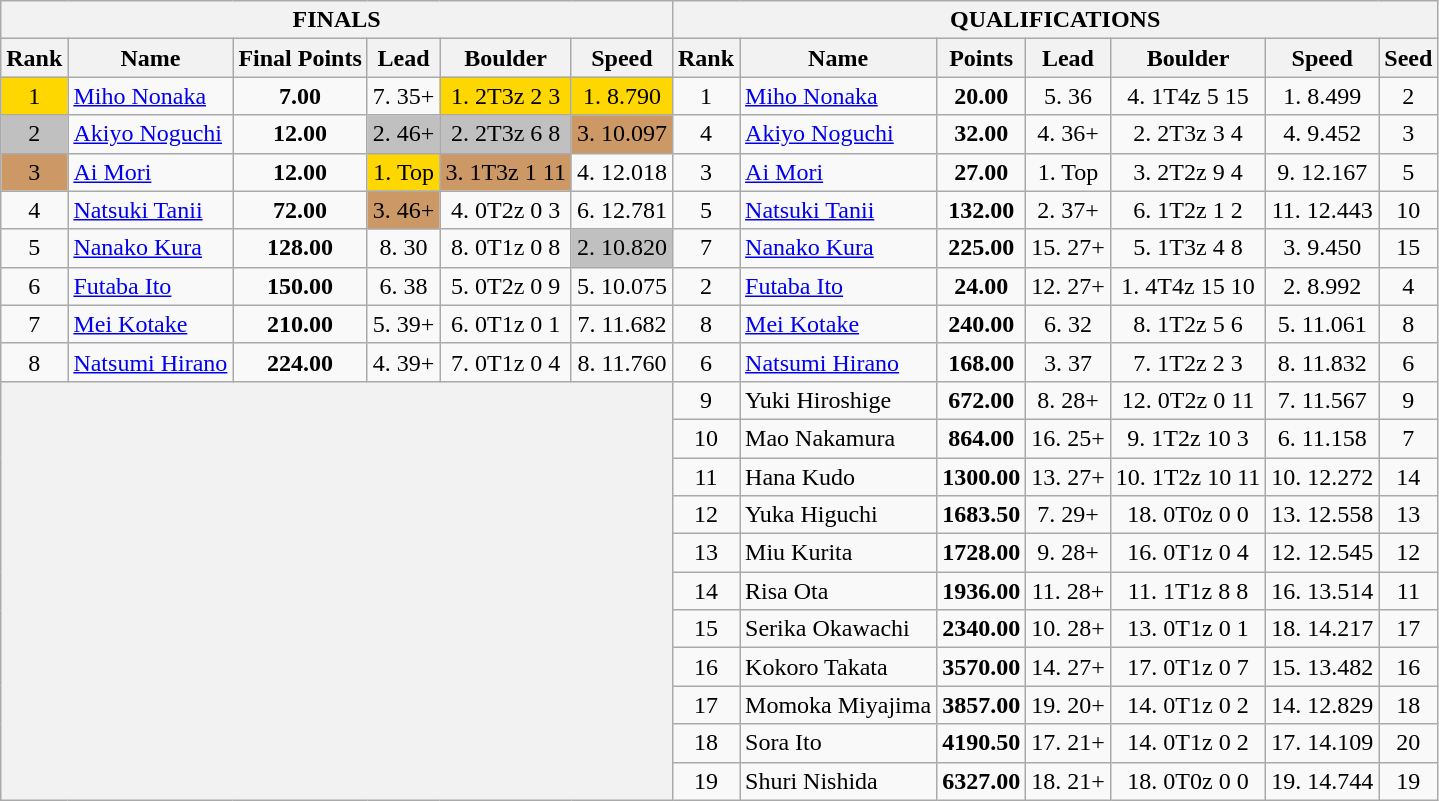<table class="wikitable sortable" style="text-align:center">
<tr>
<th colspan="6">FINALS</th>
<th colspan="7">QUALIFICATIONS</th>
</tr>
<tr>
<th>Rank</th>
<th>Name</th>
<th>Final Points</th>
<th>Lead</th>
<th>Boulder</th>
<th>Speed</th>
<th>Rank</th>
<th>Name</th>
<th>Points</th>
<th data-sort-type="number">Lead</th>
<th data-sort-type="number">Boulder</th>
<th data-sort-type="number">Speed</th>
<th>Seed</th>
</tr>
<tr>
<td style="background: gold;">1</td>
<td align="left"><a href='#'>Miho Nonaka</a></td>
<td><strong>7.00</strong></td>
<td>7. 35+</td>
<td style="background: gold;">1. 2T3z 2 3</td>
<td style="background: gold;">1. 8.790</td>
<td>1</td>
<td align="left"><a href='#'>Miho Nonaka</a></td>
<td><strong>20.00</strong></td>
<td>5. 36</td>
<td>4. 1T4z 5 15</td>
<td>1. 8.499</td>
<td>2</td>
</tr>
<tr>
<td style="background: silver;">2</td>
<td align="left"><a href='#'>Akiyo Noguchi</a></td>
<td><strong>12.00</strong></td>
<td style="background: silver;">2. 46+</td>
<td style="background: silver;">2. 2T3z 6 8</td>
<td style="background: #cc9966;">3. 10.097</td>
<td>4</td>
<td align="left"><a href='#'>Akiyo Noguchi</a></td>
<td><strong>32.00</strong></td>
<td>4. 36+</td>
<td>2. 2T3z 3 4</td>
<td>4. 9.452</td>
<td>3</td>
</tr>
<tr>
<td style="background: #cc9966;">3</td>
<td align="left"><a href='#'>Ai Mori</a></td>
<td><strong>12.00</strong></td>
<td style="background: gold;">1. Top</td>
<td style="background: #cc9966;">3. 1T3z 1 11</td>
<td>4. 12.018</td>
<td>3</td>
<td align="left"><a href='#'>Ai Mori</a></td>
<td><strong>27.00</strong></td>
<td>1. Top</td>
<td>3. 2T2z 9 4</td>
<td>9. 12.167</td>
<td>5</td>
</tr>
<tr>
<td>4</td>
<td align="left"><a href='#'>Natsuki Tanii</a></td>
<td><strong>72.00</strong></td>
<td style="background: #cc9966;">3. 46+</td>
<td>4. 0T2z 0 3</td>
<td>6. 12.781</td>
<td>5</td>
<td align="left"><a href='#'>Natsuki Tanii</a></td>
<td><strong>132.00</strong></td>
<td>2. 37+</td>
<td>6. 1T2z 1 2</td>
<td>11. 12.443</td>
<td>10</td>
</tr>
<tr>
<td>5</td>
<td align="left"><a href='#'>Nanako Kura</a></td>
<td><strong>128.00</strong></td>
<td>8. 30</td>
<td>8. 0T1z 0 8</td>
<td style="background: silver;">2. 10.820</td>
<td>7</td>
<td align="left"><a href='#'>Nanako Kura</a></td>
<td><strong>225.00</strong></td>
<td>15. 27+</td>
<td>5. 1T3z 4 8</td>
<td>3. 9.450</td>
<td>15</td>
</tr>
<tr>
<td>6</td>
<td align="left"><a href='#'>Futaba Ito</a></td>
<td><strong>150.00</strong></td>
<td>6. 38</td>
<td>5. 0T2z 0 9</td>
<td>5. 10.075</td>
<td>2</td>
<td align="left"><a href='#'>Futaba Ito</a></td>
<td><strong>24.00</strong></td>
<td>12. 27+</td>
<td>1. 4T4z 15 10</td>
<td>2. 8.992</td>
<td>4</td>
</tr>
<tr>
<td>7</td>
<td align="left"><a href='#'>Mei Kotake</a></td>
<td><strong>210.00</strong></td>
<td>5. 39+</td>
<td>6. 0T1z 0 1</td>
<td>7. 11.682</td>
<td>8</td>
<td align="left"><a href='#'>Mei Kotake</a></td>
<td><strong>240.00</strong></td>
<td>6. 32</td>
<td>8. 1T2z 5 6</td>
<td>5. 11.061</td>
<td>8</td>
</tr>
<tr>
<td>8</td>
<td align="left"><a href='#'>Natsumi Hirano</a></td>
<td><strong>224.00</strong></td>
<td>4. 39+</td>
<td>7. 0T1z 0 4</td>
<td>8. 11.760</td>
<td>6</td>
<td align="left"><a href='#'>Natsumi Hirano</a></td>
<td><strong>168.00</strong></td>
<td>3. 37</td>
<td>7. 1T2z 2 3</td>
<td>8. 11.832</td>
<td>6</td>
</tr>
<tr>
<th colspan="6" rowspan="11"></th>
<td>9</td>
<td align="left">Yuki Hiroshige</td>
<td><strong>672.00</strong></td>
<td>8. 28+</td>
<td>12. 0T2z 0 11</td>
<td>7. 11.567</td>
<td>9</td>
</tr>
<tr>
<td>10</td>
<td align="left">Mao Nakamura</td>
<td><strong>864.00</strong></td>
<td>16. 25+</td>
<td>9. 1T2z 10 3</td>
<td>6. 11.158</td>
<td>7</td>
</tr>
<tr>
<td>11</td>
<td align="left">Hana Kudo</td>
<td><strong>1300.00</strong></td>
<td>13. 27+</td>
<td>10. 1T2z 10 11</td>
<td>10. 12.272</td>
<td>14</td>
</tr>
<tr>
<td>12</td>
<td align="left">Yuka Higuchi</td>
<td><strong>1683.50</strong></td>
<td>7. 29+</td>
<td>18. 0T0z 0 0</td>
<td>13. 12.558</td>
<td>13</td>
</tr>
<tr>
<td>13</td>
<td align="left">Miu Kurita</td>
<td><strong>1728.00</strong></td>
<td>9. 28+</td>
<td>16. 0T1z 0 4</td>
<td>12. 12.545</td>
<td>12</td>
</tr>
<tr>
<td>14</td>
<td align="left">Risa Ota</td>
<td><strong>1936.00</strong></td>
<td>11. 28+</td>
<td>11. 1T1z 8 8</td>
<td>16. 13.514</td>
<td>11</td>
</tr>
<tr>
<td>15</td>
<td align="left">Serika Okawachi</td>
<td><strong>2340.00</strong></td>
<td>10. 28+</td>
<td>13. 0T1z 0 1</td>
<td>18. 14.217</td>
<td>17</td>
</tr>
<tr>
<td>16</td>
<td align="left">Kokoro Takata</td>
<td><strong>3570.00</strong></td>
<td>14. 27+</td>
<td>17. 0T1z 0 7</td>
<td>15. 13.482</td>
<td>16</td>
</tr>
<tr>
<td>17</td>
<td align="left">Momoka Miyajima</td>
<td><strong>3857.00</strong></td>
<td>19. 20+</td>
<td>14. 0T1z 0 2</td>
<td>14. 12.829</td>
<td>18</td>
</tr>
<tr>
<td>18</td>
<td align="left">Sora Ito</td>
<td><strong>4190.50</strong></td>
<td>17. 21+</td>
<td>14. 0T1z 0 2</td>
<td>17. 14.109</td>
<td>20</td>
</tr>
<tr>
<td>19</td>
<td align="left">Shuri Nishida</td>
<td><strong>6327.00</strong></td>
<td>18. 21+</td>
<td>18. 0T0z 0 0</td>
<td>19. 14.744</td>
<td>19</td>
</tr>
</table>
